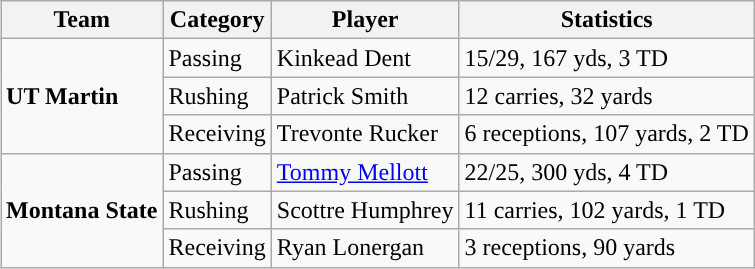<table class="wikitable" style="float: right;">
<tr>
<th>Team</th>
<th>Category</th>
<th>Player</th>
<th>Statistics</th>
</tr>
<tr>
<td rowspan=3><strong>UT Martin</strong></td>
<td>Passing</td>
<td>Kinkead Dent</td>
<td>15/29, 167 yds, 3 TD</td>
</tr>
<tr>
<td>Rushing</td>
<td>Patrick Smith</td>
<td>12 carries, 32 yards</td>
</tr>
<tr>
<td>Receiving</td>
<td>Trevonte Rucker</td>
<td>6 receptions, 107 yards, 2 TD</td>
</tr>
<tr>
<td rowspan=3><strong>Montana State</strong></td>
<td>Passing</td>
<td><a href='#'>Tommy Mellott</a></td>
<td>22/25, 300 yds, 4 TD</td>
</tr>
<tr>
<td>Rushing</td>
<td>Scottre Humphrey</td>
<td>11 carries, 102 yards, 1 TD</td>
</tr>
<tr>
<td>Receiving</td>
<td>Ryan Lonergan</td>
<td>3 receptions, 90 yards</td>
</tr>
</table>
